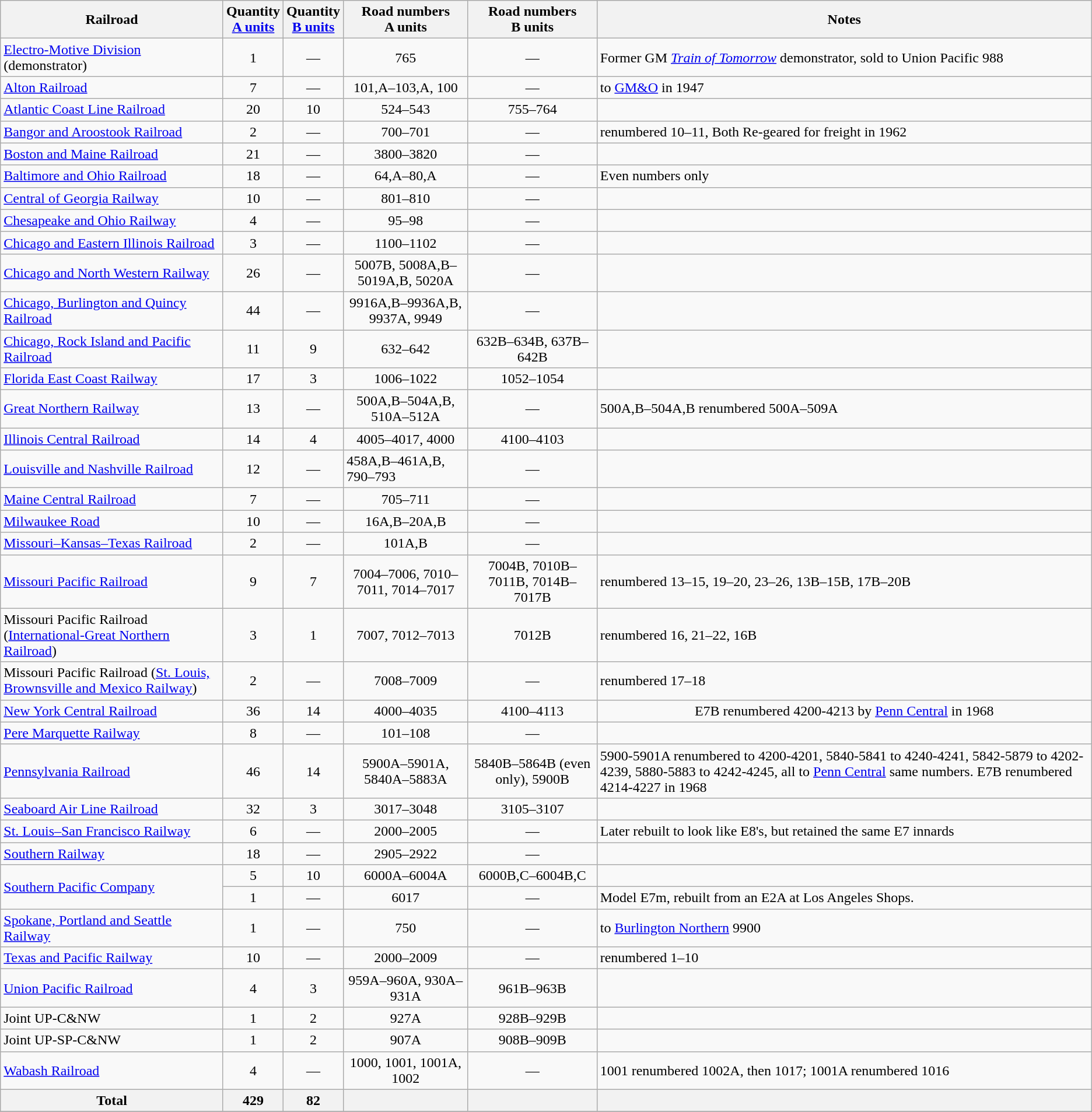<table class="wikitable" style="text-align:center">
<tr>
<th>Railroad</th>
<th>Quantity<br><a href='#'>A units</a></th>
<th>Quantity<br><a href='#'>B units</a></th>
<th>Road numbers<br>A units</th>
<th>Road numbers<br>B units</th>
<th>Notes</th>
</tr>
<tr>
<td style="text-align:left"><a href='#'>Electro-Motive Division</a> (demonstrator)</td>
<td>1</td>
<td>—</td>
<td>765</td>
<td>—</td>
<td style="text-align:left">Former GM <em><a href='#'>Train of Tomorrow</a></em> demonstrator, sold to Union Pacific 988</td>
</tr>
<tr>
<td style="text-align:left"><a href='#'>Alton Railroad</a></td>
<td>7</td>
<td>—</td>
<td>101,A–103,A, 100</td>
<td>—</td>
<td style="text-align:left">to <a href='#'>GM&O</a> in 1947</td>
</tr>
<tr>
<td style="text-align:left"><a href='#'>Atlantic Coast Line Railroad</a></td>
<td>20</td>
<td>10</td>
<td>524–543</td>
<td>755–764</td>
<td></td>
</tr>
<tr>
<td style="text-align:left"><a href='#'>Bangor and Aroostook Railroad</a></td>
<td>2</td>
<td>—</td>
<td>700–701</td>
<td>—</td>
<td style="text-align:left">renumbered 10–11, Both Re-geared for freight in 1962</td>
</tr>
<tr>
<td style="text-align:left"><a href='#'>Boston and Maine Railroad</a></td>
<td>21</td>
<td>—</td>
<td>3800–3820</td>
<td>—</td>
<td></td>
</tr>
<tr>
<td style="text-align:left"><a href='#'>Baltimore and Ohio Railroad</a></td>
<td>18</td>
<td>—</td>
<td>64,A–80,A</td>
<td>—</td>
<td style="text-align:left">Even numbers only</td>
</tr>
<tr>
<td style="text-align:left"><a href='#'>Central of Georgia Railway</a></td>
<td>10</td>
<td>—</td>
<td>801–810</td>
<td>—</td>
<td></td>
</tr>
<tr>
<td style="text-align:left"><a href='#'>Chesapeake and Ohio Railway</a></td>
<td>4</td>
<td>—</td>
<td>95–98</td>
<td>—</td>
<td></td>
</tr>
<tr>
<td style="text-align:left"><a href='#'>Chicago and Eastern Illinois Railroad</a></td>
<td>3</td>
<td>—</td>
<td>1100–1102</td>
<td>—</td>
<td></td>
</tr>
<tr>
<td style="text-align:left"><a href='#'>Chicago and North Western Railway</a></td>
<td>26</td>
<td>—</td>
<td>5007B, 5008A,B–5019A,B, 5020A</td>
<td>—</td>
<td></td>
</tr>
<tr>
<td style="text-align:left"><a href='#'>Chicago, Burlington and Quincy Railroad</a></td>
<td>44</td>
<td>—</td>
<td>9916A,B–9936A,B, 9937A, 9949</td>
<td>—</td>
<td></td>
</tr>
<tr>
<td style="text-align:left"><a href='#'>Chicago, Rock Island and Pacific Railroad</a></td>
<td>11</td>
<td>9</td>
<td>632–642</td>
<td>632B–634B, 637B–642B</td>
<td></td>
</tr>
<tr>
<td style="text-align:left"><a href='#'>Florida East Coast Railway</a></td>
<td>17</td>
<td>3</td>
<td>1006–1022</td>
<td>1052–1054</td>
<td></td>
</tr>
<tr>
<td style="text-align:left"><a href='#'>Great Northern Railway</a></td>
<td>13</td>
<td>—</td>
<td>500A,B–504A,B, 510A–512A</td>
<td>—</td>
<td style="text-align:left">500A,B–504A,B renumbered 500A–509A</td>
</tr>
<tr>
<td style="text-align:left"><a href='#'>Illinois Central Railroad</a></td>
<td>14</td>
<td>4</td>
<td>4005–4017, 4000</td>
<td>4100–4103</td>
<td></td>
</tr>
<tr>
<td style="text-align:left"><a href='#'>Louisville and Nashville Railroad</a></td>
<td>12</td>
<td>—</td>
<td style="text-align:left">458A,B–461A,B, 790–793</td>
<td>—</td>
<td></td>
</tr>
<tr>
<td style="text-align:left"><a href='#'>Maine Central Railroad</a></td>
<td>7</td>
<td>—</td>
<td>705–711</td>
<td>—</td>
<td></td>
</tr>
<tr>
<td style="text-align:left"><a href='#'>Milwaukee Road</a></td>
<td>10</td>
<td>—</td>
<td>16A,B–20A,B</td>
<td>—</td>
<td></td>
</tr>
<tr>
<td style="text-align:left"><a href='#'>Missouri–Kansas–Texas Railroad</a></td>
<td>2</td>
<td>—</td>
<td>101A,B</td>
<td>—</td>
<td></td>
</tr>
<tr>
<td style="text-align:left"><a href='#'>Missouri Pacific Railroad</a></td>
<td>9</td>
<td>7</td>
<td>7004–7006, 7010–7011, 7014–7017</td>
<td>7004B, 7010B–7011B, 7014B–7017B</td>
<td style="text-align:left">renumbered 13–15, 19–20, 23–26, 13B–15B, 17B–20B</td>
</tr>
<tr>
<td style="text-align:left">Missouri Pacific Railroad (<a href='#'>International-Great Northern Railroad</a>)</td>
<td>3</td>
<td>1</td>
<td>7007, 7012–7013</td>
<td>7012B</td>
<td style="text-align:left">renumbered 16, 21–22, 16B</td>
</tr>
<tr>
<td style="text-align:left">Missouri Pacific Railroad (<a href='#'>St. Louis, Brownsville and Mexico Railway</a>)</td>
<td>2</td>
<td>—</td>
<td>7008–7009</td>
<td>—</td>
<td style="text-align:left">renumbered 17–18</td>
</tr>
<tr>
<td style="text-align:left"><a href='#'>New York Central Railroad</a></td>
<td>36</td>
<td>14</td>
<td>4000–4035</td>
<td>4100–4113</td>
<td>E7B renumbered 4200-4213 by <a href='#'>Penn Central</a> in 1968</td>
</tr>
<tr>
<td style="text-align:left"><a href='#'>Pere Marquette Railway</a></td>
<td>8</td>
<td>—</td>
<td>101–108</td>
<td>—</td>
<td></td>
</tr>
<tr>
<td style="text-align:left"><a href='#'>Pennsylvania Railroad</a></td>
<td>46</td>
<td>14</td>
<td>5900A–5901A, 5840A–5883A</td>
<td>5840B–5864B (even only), 5900B</td>
<td style="text-align:left">5900-5901A renumbered to 4200-4201, 5840-5841 to 4240-4241, 5842-5879 to 4202-4239, 5880-5883 to 4242-4245, all to <a href='#'>Penn Central</a> same numbers. E7B renumbered 4214-4227 in 1968</td>
</tr>
<tr>
<td style="text-align:left"><a href='#'>Seaboard Air Line Railroad</a></td>
<td>32</td>
<td>3</td>
<td>3017–3048</td>
<td>3105–3107</td>
<td></td>
</tr>
<tr>
<td style="text-align:left"><a href='#'>St. Louis–San Francisco Railway</a></td>
<td>6</td>
<td>—</td>
<td>2000–2005</td>
<td>—</td>
<td style="text-align:left">Later rebuilt to look like E8's, but retained the same E7 innards</td>
</tr>
<tr>
<td style="text-align:left"><a href='#'>Southern Railway</a></td>
<td>18</td>
<td>—</td>
<td>2905–2922</td>
<td>—</td>
<td></td>
</tr>
<tr>
<td rowspan=2 style="text-align:left"><a href='#'>Southern Pacific Company</a></td>
<td>5</td>
<td>10</td>
<td>6000A–6004A</td>
<td>6000B,C–6004B,C</td>
<td></td>
</tr>
<tr>
<td>1</td>
<td>—</td>
<td>6017</td>
<td>—</td>
<td style="text-align:left">Model E7m, rebuilt from an E2A at Los Angeles Shops.</td>
</tr>
<tr>
<td style="text-align:left"><a href='#'>Spokane, Portland and Seattle Railway</a></td>
<td>1</td>
<td>—</td>
<td>750</td>
<td>—</td>
<td style="text-align:left">to <a href='#'>Burlington Northern</a> 9900</td>
</tr>
<tr>
<td style="text-align:left"><a href='#'>Texas and Pacific Railway</a></td>
<td>10</td>
<td>—</td>
<td>2000–2009</td>
<td>—</td>
<td style="text-align:left">renumbered 1–10</td>
</tr>
<tr>
<td style="text-align:left"><a href='#'>Union Pacific Railroad</a></td>
<td>4</td>
<td>3</td>
<td>959A–960A, 930A–931A</td>
<td>961B–963B</td>
<td></td>
</tr>
<tr>
<td style="text-align:left">Joint UP-C&NW</td>
<td>1</td>
<td>2</td>
<td>927A</td>
<td>928B–929B</td>
<td></td>
</tr>
<tr>
<td style="text-align:left">Joint UP-SP-C&NW</td>
<td>1</td>
<td>2</td>
<td>907A</td>
<td>908B–909B</td>
<td></td>
</tr>
<tr>
<td style="text-align:left"><a href='#'>Wabash Railroad</a></td>
<td>4</td>
<td>—</td>
<td>1000, 1001, 1001A, 1002</td>
<td>—</td>
<td style="text-align:left">1001 renumbered 1002A, then 1017; 1001A renumbered 1016</td>
</tr>
<tr>
<th>Total</th>
<th>429</th>
<th>82</th>
<th></th>
<th></th>
<th></th>
</tr>
<tr>
</tr>
</table>
